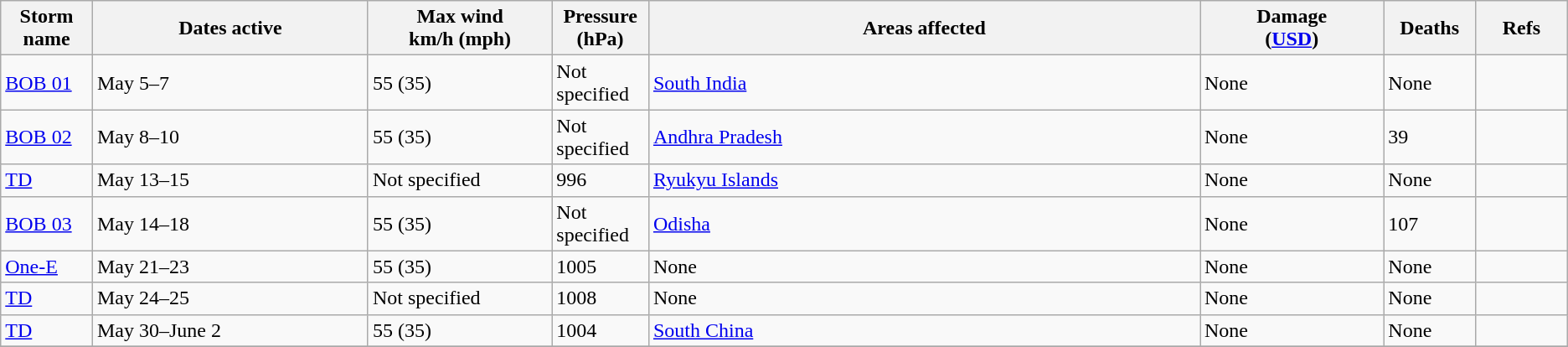<table class="wikitable sortable">
<tr>
<th width="5%">Storm name</th>
<th width="15%">Dates active</th>
<th width="10%">Max wind<br>km/h (mph)</th>
<th width="5%">Pressure<br>(hPa)</th>
<th width="30%">Areas affected</th>
<th width="10%">Damage<br>(<a href='#'>USD</a>)</th>
<th width="5%">Deaths</th>
<th width="5%">Refs</th>
</tr>
<tr>
<td><a href='#'>BOB 01</a></td>
<td>May 5–7</td>
<td>55 (35)</td>
<td>Not specified</td>
<td><a href='#'>South India</a></td>
<td>None</td>
<td>None</td>
<td></td>
</tr>
<tr>
<td><a href='#'>BOB 02</a></td>
<td>May 8–10</td>
<td>55 (35)</td>
<td>Not specified</td>
<td><a href='#'>Andhra Pradesh</a></td>
<td>None</td>
<td>39</td>
<td></td>
</tr>
<tr>
<td><a href='#'>TD</a></td>
<td>May 13–15</td>
<td>Not specified</td>
<td>996</td>
<td><a href='#'>Ryukyu Islands</a></td>
<td>None</td>
<td>None</td>
<td></td>
</tr>
<tr>
<td><a href='#'>BOB 03</a></td>
<td>May 14–18</td>
<td>55 (35)</td>
<td>Not specified</td>
<td><a href='#'>Odisha</a></td>
<td>None</td>
<td>107</td>
<td></td>
</tr>
<tr>
<td><a href='#'>One-E</a></td>
<td>May 21–23</td>
<td>55 (35)</td>
<td>1005</td>
<td>None</td>
<td>None</td>
<td>None</td>
<td></td>
</tr>
<tr>
<td><a href='#'>TD</a></td>
<td>May 24–25</td>
<td>Not specified</td>
<td>1008</td>
<td>None</td>
<td>None</td>
<td>None</td>
<td></td>
</tr>
<tr>
<td><a href='#'>TD</a></td>
<td>May 30–June 2</td>
<td>55 (35)</td>
<td>1004</td>
<td><a href='#'>South China</a></td>
<td>None</td>
<td>None</td>
<td></td>
</tr>
<tr>
</tr>
</table>
